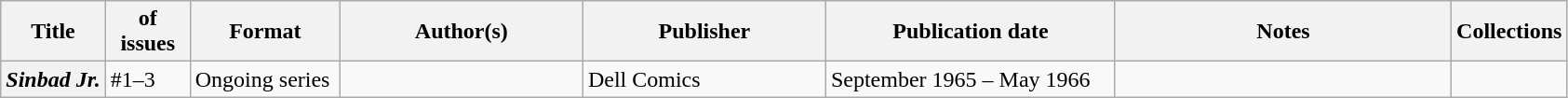<table class="wikitable">
<tr>
<th>Title</th>
<th style="width:40pt"> of issues</th>
<th style="width:75pt">Format</th>
<th style="width:125pt">Author(s)</th>
<th style="width:125pt">Publisher</th>
<th style="width:150pt">Publication date</th>
<th style="width:175pt">Notes</th>
<th>Collections</th>
</tr>
<tr>
<th><em>Sinbad Jr.</em></th>
<td>#1–3</td>
<td>Ongoing series</td>
<td></td>
<td>Dell Comics</td>
<td>September 1965 – May 1966</td>
<td></td>
<td></td>
</tr>
</table>
